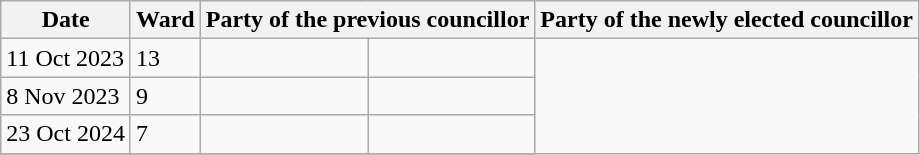<table class="wikitable">
<tr>
<th>Date</th>
<th>Ward</th>
<th colspan=2>Party of the previous councillor</th>
<th colspan=2>Party of the newly elected councillor</th>
</tr>
<tr>
<td>11 Oct 2023</td>
<td>13</td>
<td></td>
<td></td>
</tr>
<tr>
<td>8 Nov 2023</td>
<td>9</td>
<td></td>
<td></td>
</tr>
<tr>
<td>23 Oct 2024</td>
<td>7</td>
<td></td>
<td></td>
</tr>
<tr>
</tr>
</table>
